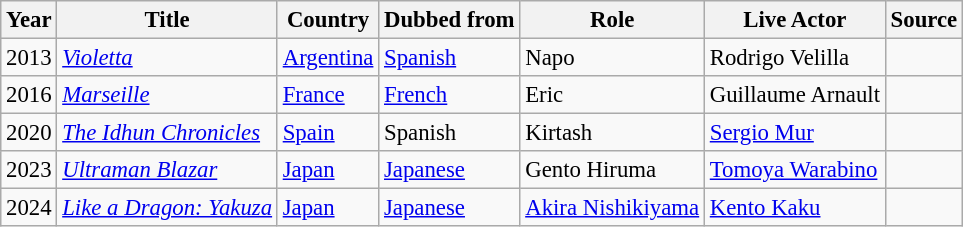<table class="wikitable sortable plainrowheaders" style="width=95%;  font-size: 95%;">
<tr>
<th>Year </th>
<th>Title</th>
<th>Country</th>
<th>Dubbed from</th>
<th>Role </th>
<th>Live Actor</th>
<th>Source</th>
</tr>
<tr>
<td>2013</td>
<td><em><a href='#'>Violetta</a></em></td>
<td><a href='#'>Argentina</a></td>
<td><a href='#'>Spanish</a></td>
<td>Napo</td>
<td>Rodrigo Velilla</td>
<td></td>
</tr>
<tr>
<td>2016</td>
<td><em><a href='#'>Marseille</a></em></td>
<td><a href='#'>France</a></td>
<td><a href='#'>French</a></td>
<td>Eric</td>
<td>Guillaume Arnault</td>
<td></td>
</tr>
<tr>
<td>2020</td>
<td><em><a href='#'>The Idhun Chronicles</a></em></td>
<td><a href='#'>Spain</a></td>
<td>Spanish</td>
<td>Kirtash</td>
<td><a href='#'>Sergio Mur</a></td>
<td></td>
</tr>
<tr>
<td>2023</td>
<td><em><a href='#'>Ultraman Blazar</a></em></td>
<td><a href='#'>Japan</a></td>
<td><a href='#'>Japanese</a></td>
<td>Gento Hiruma</td>
<td><a href='#'>Tomoya Warabino</a></td>
<td></td>
</tr>
<tr>
<td>2024</td>
<td><em><a href='#'>Like a Dragon: Yakuza</a></em></td>
<td><a href='#'>Japan</a></td>
<td><a href='#'>Japanese</a></td>
<td><a href='#'>Akira Nishikiyama</a></td>
<td><a href='#'>Kento Kaku</a></td>
<td></td>
</tr>
</table>
